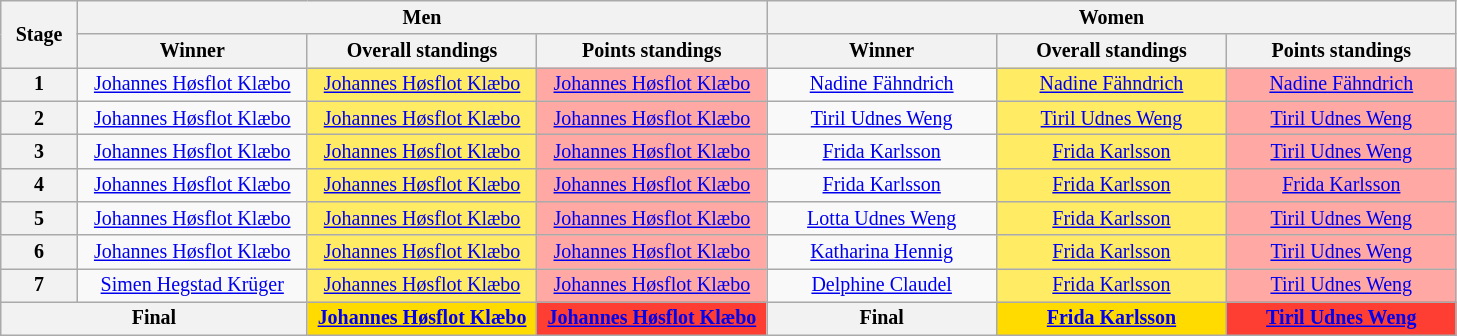<table class="wikitable" style="text-align: center; font-size:smaller;">
<tr>
<th scope="col" style="width:5%;" rowspan="2">Stage</th>
<th scope="col" style="width:45%;" colspan="3">Men</th>
<th scope="col" style="width:45%;" colspan="3">Women</th>
</tr>
<tr>
<th scope="col" style="width:15%;">Winner</th>
<th scope="col" style="width:15%;">Overall standings<br></th>
<th scope="col" style="width:15%;">Points standings<br></th>
<th scope="col" style="width:15%;">Winner</th>
<th scope="col" style="width:15%;">Overall standings<br></th>
<th scope="col" style="width:15%;">Points standings<br></th>
</tr>
<tr>
<th scope="row">1</th>
<td><a href='#'>Johannes Høsflot Klæbo</a></td>
<td style="background:#FFEB64;"><a href='#'>Johannes Høsflot Klæbo</a></td>
<td style="background:#FFA8A4;"><a href='#'>Johannes Høsflot Klæbo</a></td>
<td><a href='#'>Nadine Fähndrich</a></td>
<td style="background:#FFEB64;"><a href='#'>Nadine Fähndrich</a></td>
<td style="background:#FFA8A4;"><a href='#'>Nadine Fähndrich</a></td>
</tr>
<tr>
<th scope="row">2</th>
<td><a href='#'>Johannes Høsflot Klæbo</a></td>
<td style="background:#FFEB64;"><a href='#'>Johannes Høsflot Klæbo</a></td>
<td style="background:#FFA8A4;"><a href='#'>Johannes Høsflot Klæbo</a></td>
<td><a href='#'>Tiril Udnes Weng</a></td>
<td style="background:#FFEB64;"><a href='#'>Tiril Udnes Weng</a></td>
<td style="background:#FFA8A4;"><a href='#'>Tiril Udnes Weng</a></td>
</tr>
<tr>
<th scope="row">3</th>
<td><a href='#'>Johannes Høsflot Klæbo</a></td>
<td style="background:#FFEB64;"><a href='#'>Johannes Høsflot Klæbo</a></td>
<td style="background:#FFA8A4;"><a href='#'>Johannes Høsflot Klæbo</a></td>
<td><a href='#'>Frida Karlsson</a></td>
<td style="background:#FFEB64;"><a href='#'>Frida Karlsson</a></td>
<td style="background:#FFA8A4;"><a href='#'>Tiril Udnes Weng</a></td>
</tr>
<tr>
<th scope="row">4</th>
<td><a href='#'>Johannes Høsflot Klæbo</a></td>
<td style="background:#FFEB64;"><a href='#'>Johannes Høsflot Klæbo</a></td>
<td style="background:#FFA8A4;"><a href='#'>Johannes Høsflot Klæbo</a></td>
<td><a href='#'>Frida Karlsson</a></td>
<td style="background:#FFEB64;"><a href='#'>Frida Karlsson</a></td>
<td style="background:#FFA8A4;"><a href='#'>Frida Karlsson</a></td>
</tr>
<tr>
<th scope="row">5</th>
<td><a href='#'>Johannes Høsflot Klæbo</a></td>
<td style="background:#FFEB64;"><a href='#'>Johannes Høsflot Klæbo</a></td>
<td style="background:#FFA8A4;"><a href='#'>Johannes Høsflot Klæbo</a></td>
<td><a href='#'>Lotta Udnes Weng</a></td>
<td style="background:#FFEB64;"><a href='#'>Frida Karlsson</a></td>
<td style="background:#FFA8A4;"><a href='#'>Tiril Udnes Weng</a></td>
</tr>
<tr>
<th scope="row">6</th>
<td><a href='#'>Johannes Høsflot Klæbo</a></td>
<td style="background:#FFEB64;"><a href='#'>Johannes Høsflot Klæbo</a></td>
<td style="background:#FFA8A4;"><a href='#'>Johannes Høsflot Klæbo</a></td>
<td><a href='#'>Katharina Hennig</a></td>
<td style="background:#FFEB64;"><a href='#'>Frida Karlsson</a></td>
<td style="background:#FFA8A4;"><a href='#'>Tiril Udnes Weng</a></td>
</tr>
<tr>
<th scope="row">7</th>
<td><a href='#'>Simen Hegstad Krüger</a></td>
<td style="background:#FFEB64;"><a href='#'>Johannes Høsflot Klæbo</a></td>
<td style="background:#FFA8A4;"><a href='#'>Johannes Høsflot Klæbo</a></td>
<td><a href='#'>Delphine Claudel</a></td>
<td style="background:#FFEB64;"><a href='#'>Frida Karlsson</a></td>
<td style="background:#FFA8A4;"><a href='#'>Tiril Udnes Weng</a></td>
</tr>
<tr>
<th colspan="2">Final</th>
<td style="background:#FFDB00;"><strong><a href='#'>Johannes Høsflot Klæbo</a></strong></td>
<th style="background:#FF3E33;"><strong><a href='#'>Johannes Høsflot Klæbo</a></strong></th>
<th><strong>Final</strong></th>
<td style="background:#FFDB00;"><strong><a href='#'>Frida Karlsson</a></strong></td>
<th style="background:#FF3E33;"><strong><a href='#'>Tiril Udnes Weng</a></strong></th>
</tr>
</table>
